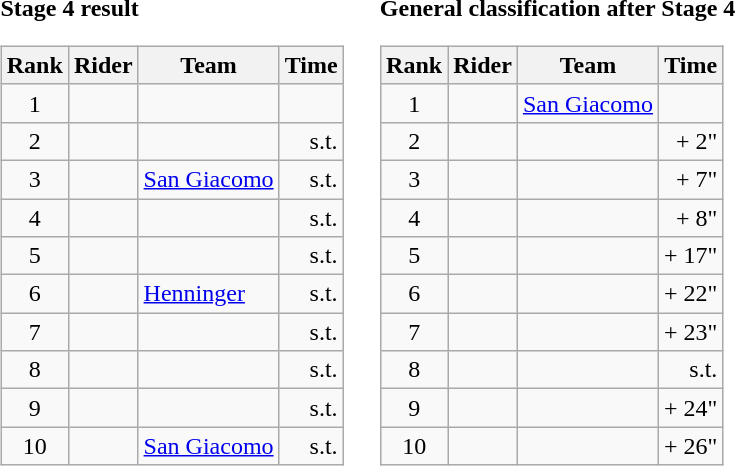<table>
<tr>
<td><strong>Stage 4 result</strong><br><table class="wikitable">
<tr>
<th scope="col">Rank</th>
<th scope="col">Rider</th>
<th scope="col">Team</th>
<th scope="col">Time</th>
</tr>
<tr>
<td style="text-align:center;">1</td>
<td></td>
<td></td>
<td style="text-align:right;"></td>
</tr>
<tr>
<td style="text-align:center;">2</td>
<td></td>
<td></td>
<td style="text-align:right;">s.t.</td>
</tr>
<tr>
<td style="text-align:center;">3</td>
<td></td>
<td><a href='#'>San Giacomo</a></td>
<td style="text-align:right;">s.t.</td>
</tr>
<tr>
<td style="text-align:center;">4</td>
<td></td>
<td></td>
<td style="text-align:right;">s.t.</td>
</tr>
<tr>
<td style="text-align:center;">5</td>
<td></td>
<td></td>
<td style="text-align:right;">s.t.</td>
</tr>
<tr>
<td style="text-align:center;">6</td>
<td></td>
<td><a href='#'>Henninger</a></td>
<td style="text-align:right;">s.t.</td>
</tr>
<tr>
<td style="text-align:center;">7</td>
<td></td>
<td></td>
<td style="text-align:right;">s.t.</td>
</tr>
<tr>
<td style="text-align:center;">8</td>
<td></td>
<td></td>
<td style="text-align:right;">s.t.</td>
</tr>
<tr>
<td style="text-align:center;">9</td>
<td></td>
<td></td>
<td style="text-align:right;">s.t.</td>
</tr>
<tr>
<td style="text-align:center;">10</td>
<td></td>
<td><a href='#'>San Giacomo</a></td>
<td style="text-align:right;">s.t.</td>
</tr>
</table>
</td>
<td></td>
<td><strong>General classification after Stage 4</strong><br><table class="wikitable">
<tr>
<th scope="col">Rank</th>
<th scope="col">Rider</th>
<th scope="col">Team</th>
<th scope="col">Time</th>
</tr>
<tr>
<td style="text-align:center;">1</td>
<td></td>
<td><a href='#'>San Giacomo</a></td>
<td style="text-align:right;"></td>
</tr>
<tr>
<td style="text-align:center;">2</td>
<td></td>
<td></td>
<td style="text-align:right;">+ 2"</td>
</tr>
<tr>
<td style="text-align:center;">3</td>
<td></td>
<td></td>
<td style="text-align:right;">+ 7"</td>
</tr>
<tr>
<td style="text-align:center;">4</td>
<td></td>
<td></td>
<td style="text-align:right;">+ 8"</td>
</tr>
<tr>
<td style="text-align:center;">5</td>
<td></td>
<td></td>
<td style="text-align:right;">+ 17"</td>
</tr>
<tr>
<td style="text-align:center;">6</td>
<td></td>
<td></td>
<td style="text-align:right;">+ 22"</td>
</tr>
<tr>
<td style="text-align:center;">7</td>
<td></td>
<td></td>
<td style="text-align:right;">+ 23"</td>
</tr>
<tr>
<td style="text-align:center;">8</td>
<td></td>
<td></td>
<td style="text-align:right;">s.t.</td>
</tr>
<tr>
<td style="text-align:center;">9</td>
<td></td>
<td></td>
<td style="text-align:right;">+ 24"</td>
</tr>
<tr>
<td style="text-align:center;">10</td>
<td></td>
<td></td>
<td style="text-align:right;">+ 26"</td>
</tr>
</table>
</td>
</tr>
</table>
